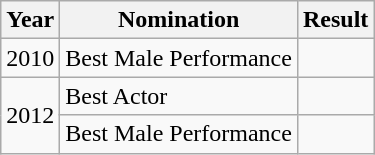<table class="wikitable">
<tr>
<th>Year</th>
<th>Nomination</th>
<th>Result</th>
</tr>
<tr>
<td>2010</td>
<td>Best Male Performance</td>
<td></td>
</tr>
<tr>
<td rowspan="2">2012</td>
<td>Best Actor</td>
<td></td>
</tr>
<tr>
<td>Best Male Performance</td>
<td></td>
</tr>
</table>
